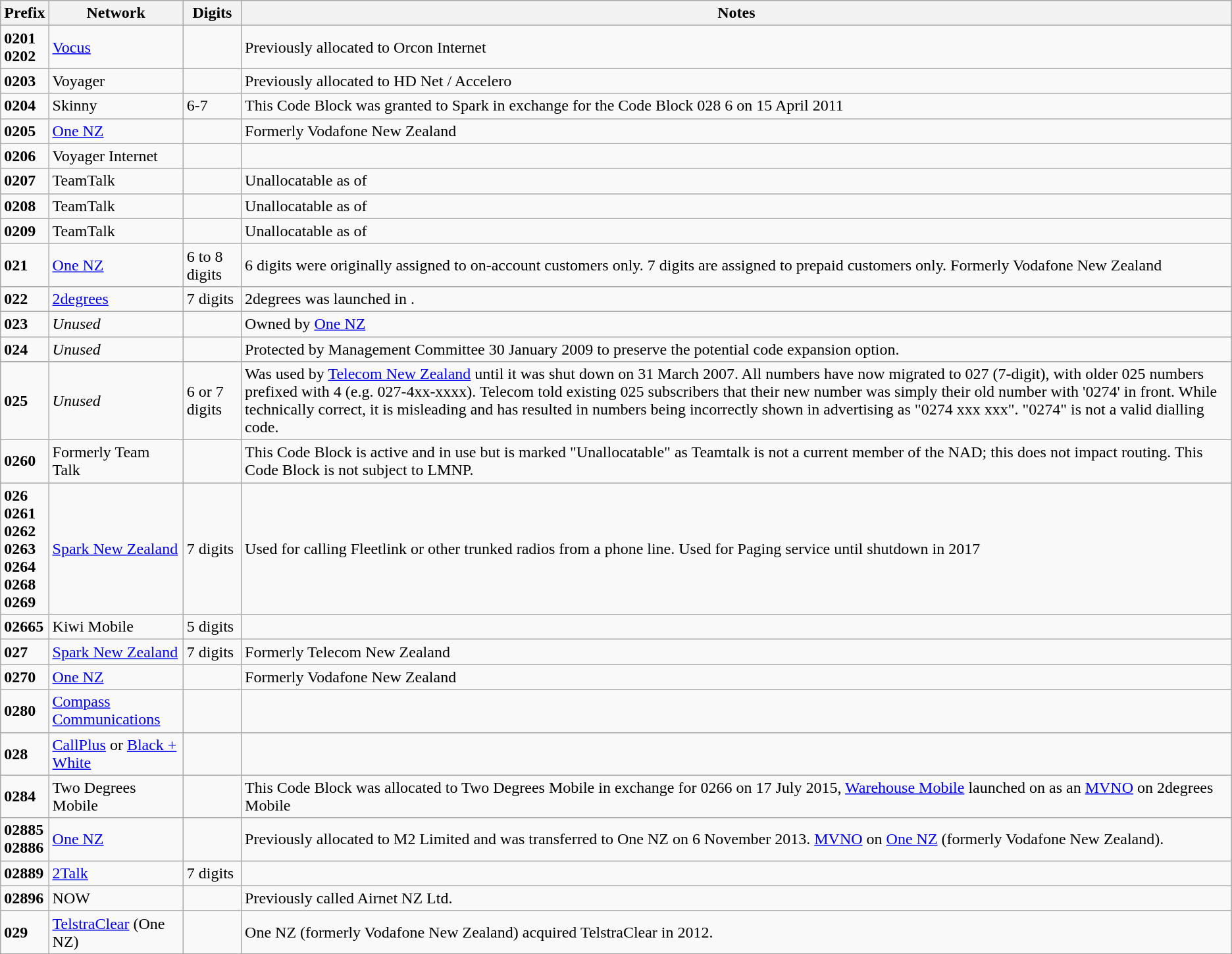<table class="wikitable">
<tr>
<th>Prefix</th>
<th>Network</th>
<th>Digits</th>
<th>Notes</th>
</tr>
<tr>
<td><strong>0201</strong><br><strong>0202</strong></td>
<td><a href='#'>Vocus</a></td>
<td></td>
<td>Previously allocated to Orcon Internet</td>
</tr>
<tr>
<td><strong>0203</strong></td>
<td>Voyager</td>
<td></td>
<td>Previously allocated to HD Net / Accelero</td>
</tr>
<tr>
<td><strong>0204</strong></td>
<td>Skinny</td>
<td>6-7</td>
<td>This Code Block was granted to Spark in exchange for the Code Block 028 6 on 15 April 2011</td>
</tr>
<tr>
<td><strong>0205</strong></td>
<td><a href='#'>One NZ</a></td>
<td></td>
<td>Formerly Vodafone New Zealand</td>
</tr>
<tr>
<td><strong>0206</strong></td>
<td>Voyager Internet</td>
<td></td>
<td></td>
</tr>
<tr>
<td><strong>0207</strong></td>
<td>TeamTalk</td>
<td></td>
<td>Unallocatable as of </td>
</tr>
<tr>
<td><strong>0208</strong></td>
<td>TeamTalk</td>
<td></td>
<td>Unallocatable as of </td>
</tr>
<tr>
<td><strong>0209</strong></td>
<td>TeamTalk</td>
<td></td>
<td>Unallocatable as of </td>
</tr>
<tr>
<td><strong>021</strong></td>
<td><a href='#'>One NZ</a></td>
<td>6 to 8 digits</td>
<td>6 digits were originally assigned to on-account customers only. 7 digits are assigned to prepaid customers only. Formerly Vodafone New Zealand</td>
</tr>
<tr>
<td><strong>022</strong></td>
<td><a href='#'>2degrees</a></td>
<td>7 digits</td>
<td>2degrees was launched in .</td>
</tr>
<tr>
<td><strong>023</strong></td>
<td><em>Unused</em></td>
<td></td>
<td>Owned by <a href='#'>One NZ</a></td>
</tr>
<tr>
<td><strong>024</strong></td>
<td><em>Unused</em></td>
<td></td>
<td>Protected by Management Committee 30 January 2009 to preserve the potential code expansion option.</td>
</tr>
<tr>
<td><strong>025</strong></td>
<td><em>Unused</em></td>
<td>6 or 7 digits</td>
<td>Was used by <a href='#'>Telecom New Zealand</a> until it was shut down on 31 March 2007. All numbers have now migrated to 027 (7-digit), with older 025 numbers prefixed with 4 (e.g. 027-4xx-xxxx). Telecom told existing 025 subscribers that their new number was simply their old number with '0274' in front. While technically correct, it is misleading and has resulted in numbers being incorrectly shown in advertising as "0274 xxx xxx". "0274" is not a valid dialling code.</td>
</tr>
<tr>
<td><strong>0260</strong></td>
<td>Formerly Team Talk</td>
<td></td>
<td>This Code Block is active and in use but is marked "Unallocatable" as Teamtalk is not a current member of the NAD; this does not impact routing. This Code Block is not subject to LMNP.</td>
</tr>
<tr>
<td><strong>026 </strong><br><strong>0261</strong><br><strong>0262</strong><br><strong>0263</strong><br><strong>0264</strong><br><strong>0268</strong><br><strong>0269</strong><br></td>
<td style="vertical-align:middle;"><a href='#'>Spark New Zealand</a></td>
<td>7 digits</td>
<td style="vertical-align:middle;">Used for calling Fleetlink or other trunked radios from a phone line. Used for Paging service until shutdown in 2017</td>
</tr>
<tr>
<td><strong>02665</strong></td>
<td>Kiwi Mobile</td>
<td>5 digits</td>
<td></td>
</tr>
<tr>
<td><strong>027</strong></td>
<td><a href='#'>Spark New Zealand</a></td>
<td>7 digits</td>
<td>Formerly Telecom New Zealand</td>
</tr>
<tr>
<td><strong>0270</strong></td>
<td><a href='#'>One NZ</a></td>
<td></td>
<td>Formerly Vodafone New Zealand</td>
</tr>
<tr>
<td><strong>0280</strong></td>
<td><a href='#'>Compass Communications</a></td>
<td></td>
<td></td>
</tr>
<tr>
<td><strong>028</strong></td>
<td><a href='#'>CallPlus</a> or <a href='#'>Black + White</a></td>
<td></td>
<td></td>
</tr>
<tr>
<td><strong>0284</strong></td>
<td>Two Degrees Mobile</td>
<td></td>
<td>This Code Block was allocated to Two Degrees Mobile in exchange for 0266 on 17 July 2015, <a href='#'>Warehouse Mobile</a> launched on  as an <a href='#'>MVNO</a> on 2degrees Mobile</td>
</tr>
<tr>
<td><strong>02885</strong><br><strong>02886</strong></td>
<td><a href='#'>One NZ</a></td>
<td></td>
<td>Previously allocated to M2 Limited and was transferred to One NZ on 6 November 2013. <a href='#'>MVNO</a> on <a href='#'>One NZ</a> (formerly Vodafone New Zealand).</td>
</tr>
<tr>
<td><strong>02889</strong></td>
<td><a href='#'>2Talk</a></td>
<td>7 digits</td>
<td></td>
</tr>
<tr>
<td><strong>02896</strong></td>
<td>NOW</td>
<td></td>
<td>Previously called Airnet NZ Ltd.</td>
</tr>
<tr>
<td><strong>029</strong></td>
<td><a href='#'>TelstraClear</a> (One NZ)</td>
<td></td>
<td>One NZ (formerly Vodafone New Zealand) acquired TelstraClear in 2012.</td>
</tr>
</table>
